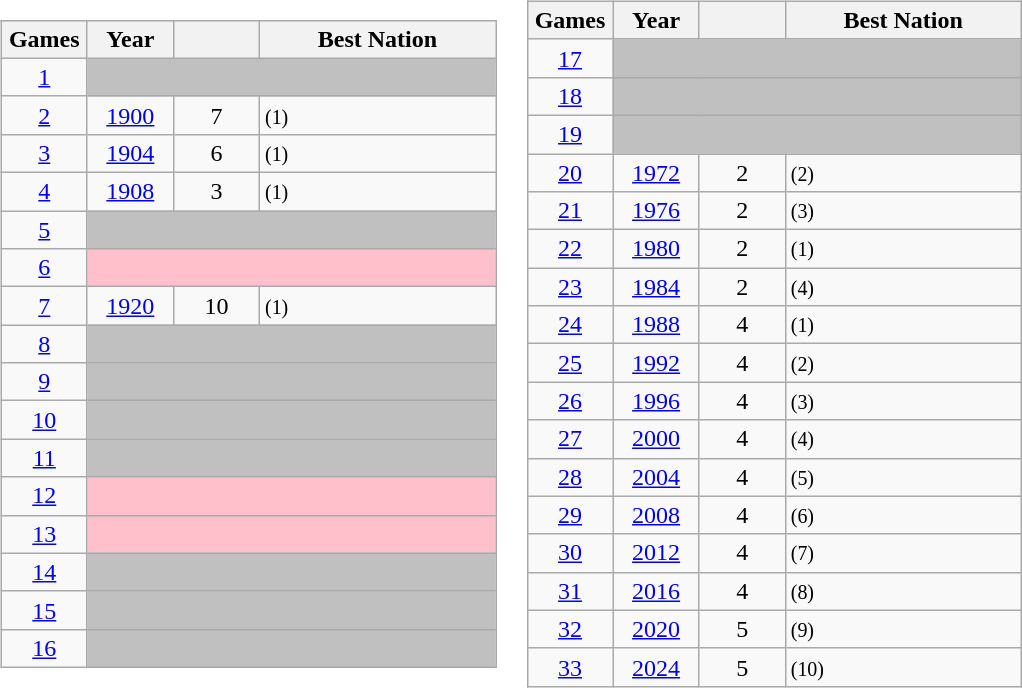<table>
<tr>
<td><br><table class=wikitable>
<tr>
<th width=50>Games</th>
<th width=50>Year</th>
<th width=50></th>
<th width=150>Best Nation</th>
</tr>
<tr>
<td align=center><a href='#'>1</a></td>
<td colspan=4 bgcolor=silver></td>
</tr>
<tr>
<td align=center><a href='#'>2</a></td>
<td align=center><a href='#'>1900</a></td>
<td align=center>7</td>
<td> <small>(1)</small></td>
</tr>
<tr>
<td align=center><a href='#'>3</a></td>
<td align=center><a href='#'>1904</a></td>
<td align=center>6</td>
<td> <small>(1)</small></td>
</tr>
<tr>
<td align=center><a href='#'>4</a></td>
<td align=center><a href='#'>1908</a></td>
<td align=center>3</td>
<td> <small>(1)</small></td>
</tr>
<tr>
<td align=center><a href='#'>5</a></td>
<td colspan=4 bgcolor=silver></td>
</tr>
<tr>
<td align=center><a href='#'>6</a></td>
<td colspan=4 bgcolor=pink></td>
</tr>
<tr>
<td align=center><a href='#'>7</a></td>
<td align=center><a href='#'>1920</a></td>
<td align=center>10</td>
<td> <small>(1)</small></td>
</tr>
<tr>
<td align=center><a href='#'>8</a></td>
<td colspan=4 bgcolor=silver></td>
</tr>
<tr>
<td align=center><a href='#'>9</a></td>
<td colspan=4 bgcolor=silver></td>
</tr>
<tr>
<td align=center><a href='#'>10</a></td>
<td colspan=4 bgcolor=silver></td>
</tr>
<tr>
<td align=center><a href='#'>11</a></td>
<td colspan=4 bgcolor=silver></td>
</tr>
<tr>
<td align=center><a href='#'>12</a></td>
<td colspan=4 bgcolor=pink></td>
</tr>
<tr>
<td align=center><a href='#'>13</a></td>
<td colspan=4 bgcolor=pink></td>
</tr>
<tr>
<td align=center><a href='#'>14</a></td>
<td colspan=4 bgcolor=silver></td>
</tr>
<tr>
<td align=center><a href='#'>15</a></td>
<td colspan=4 bgcolor=silver></td>
</tr>
<tr>
<td align=center><a href='#'>16</a></td>
<td colspan=4 bgcolor=silver></td>
</tr>
</table>
</td>
<td valign=top><br><table class=wikitable>
<tr>
<th width=50>Games</th>
<th width=50>Year</th>
<th width=50></th>
<th width=150>Best Nation</th>
</tr>
<tr>
<td align=center><a href='#'>17</a></td>
<td colspan=4 bgcolor=silver></td>
</tr>
<tr>
<td align=center><a href='#'>18</a></td>
<td colspan=4 bgcolor=silver></td>
</tr>
<tr>
<td align=center><a href='#'>19</a></td>
<td colspan=4 bgcolor=silver></td>
</tr>
<tr>
<td align=center><a href='#'>20</a></td>
<td align=center><a href='#'>1972</a></td>
<td align=center>2</td>
<td> <small>(2)</small></td>
</tr>
<tr>
<td align=center><a href='#'>21</a></td>
<td align=center><a href='#'>1976</a></td>
<td align=center>2</td>
<td> <small>(3)</small></td>
</tr>
<tr>
<td align=center><a href='#'>22</a></td>
<td align=center><a href='#'>1980</a></td>
<td align=center>2</td>
<td> <small>(1)</small></td>
</tr>
<tr>
<td align=center><a href='#'>23</a></td>
<td align=center><a href='#'>1984</a></td>
<td align=center>2</td>
<td> <small>(4)</small></td>
</tr>
<tr>
<td align=center><a href='#'>24</a></td>
<td align=center><a href='#'>1988</a></td>
<td align=center>4</td>
<td> <small>(1)</small></td>
</tr>
<tr>
<td align=center><a href='#'>25</a></td>
<td align=center><a href='#'>1992</a></td>
<td align=center>4</td>
<td> <small>(2)</small></td>
</tr>
<tr>
<td align=center><a href='#'>26</a></td>
<td align=center><a href='#'>1996</a></td>
<td align=center>4</td>
<td> <small>(3)</small></td>
</tr>
<tr>
<td align=center><a href='#'>27</a></td>
<td align=center><a href='#'>2000</a></td>
<td align=center>4</td>
<td> <small>(4)</small></td>
</tr>
<tr>
<td align=center><a href='#'>28</a></td>
<td align=center><a href='#'>2004</a></td>
<td align=center>4</td>
<td> <small>(5)</small></td>
</tr>
<tr>
<td align=center><a href='#'>29</a></td>
<td align=center><a href='#'>2008</a></td>
<td align=center>4</td>
<td> <small>(6)</small></td>
</tr>
<tr>
<td align=center><a href='#'>30</a></td>
<td align=center><a href='#'>2012</a></td>
<td align=center>4</td>
<td> <small>(7)</small></td>
</tr>
<tr>
<td align=center><a href='#'>31</a></td>
<td align=center><a href='#'>2016</a></td>
<td align=center>4</td>
<td> <small>(8)</small></td>
</tr>
<tr>
<td align=center><a href='#'>32</a></td>
<td align=center><a href='#'>2020</a></td>
<td align=center>5</td>
<td> <small>(9)</small></td>
</tr>
<tr>
<td align=center><a href='#'>33</a></td>
<td align=center><a href='#'>2024</a></td>
<td align=center>5</td>
<td> <small>(10)</small></td>
</tr>
</table>
</td>
</tr>
</table>
